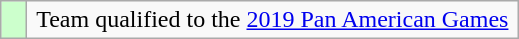<table class="wikitable" style="text-align: center;">
<tr>
<td width=10px bgcolor=#ccffcc></td>
<td width=320px>Team qualified to the <a href='#'>2019 Pan American Games</a></td>
</tr>
</table>
